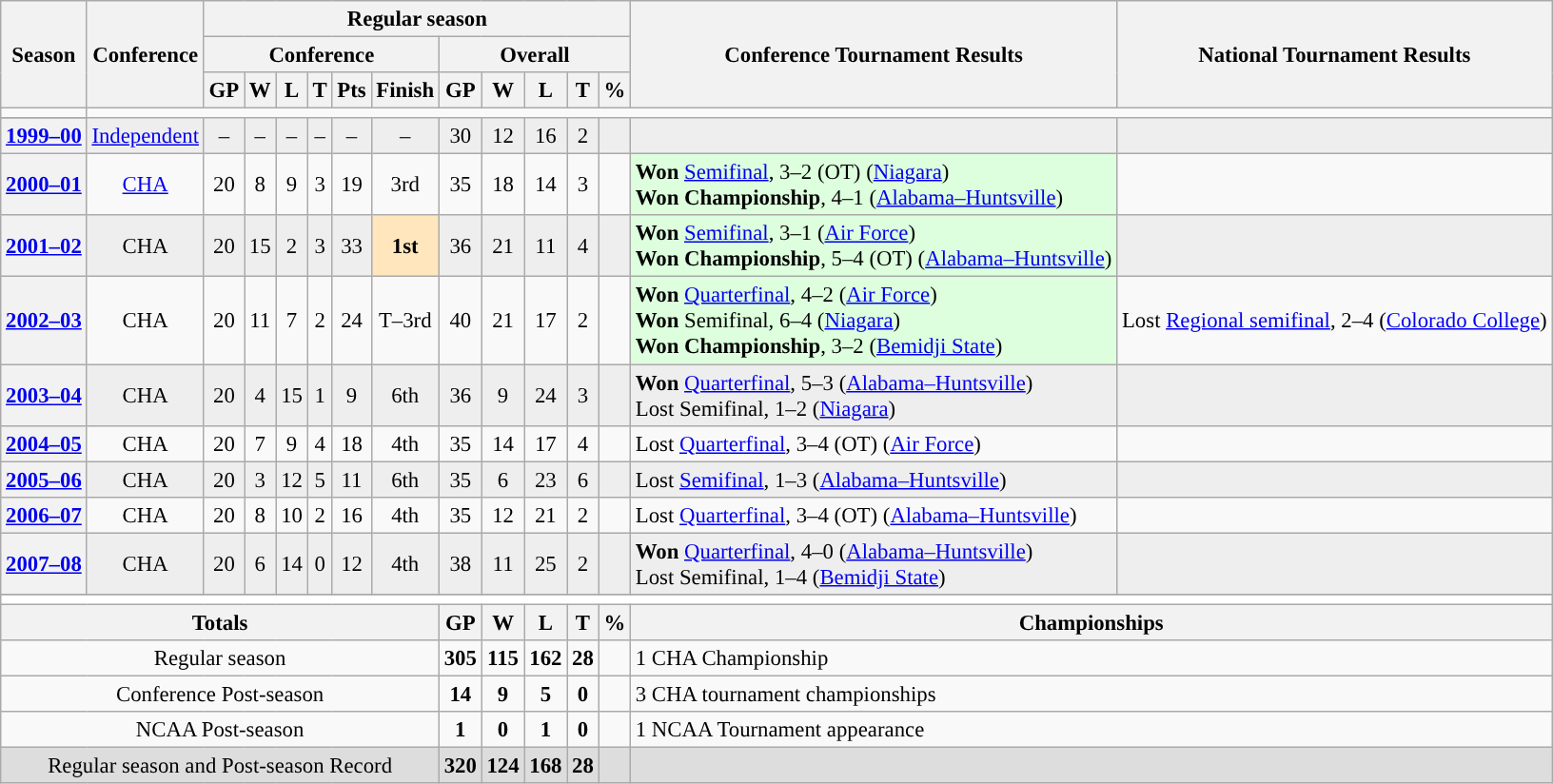<table class="wikitable" style="text-align: center; font-size: 95%">
<tr>
<th rowspan="3">Season</th>
<th rowspan="3">Conference</th>
<th colspan="11">Regular season</th>
<th rowspan="3">Conference Tournament Results</th>
<th rowspan="3">National Tournament Results</th>
</tr>
<tr>
<th colspan="6">Conference</th>
<th colspan="5">Overall</th>
</tr>
<tr>
<th>GP</th>
<th>W</th>
<th>L</th>
<th>T</th>
<th>Pts</th>
<th>Finish</th>
<th>GP</th>
<th>W</th>
<th>L</th>
<th>T</th>
<th>%</th>
</tr>
<tr>
<td><a href='#'></a> </td>
</tr>
<tr>
</tr>
<tr bgcolor=#eeeeee>
<th><a href='#'>1999–00</a></th>
<td><a href='#'>Independent</a></td>
<td>–</td>
<td>–</td>
<td>–</td>
<td>–</td>
<td>–</td>
<td>–</td>
<td>30</td>
<td>12</td>
<td>16</td>
<td>2</td>
<td></td>
<td align="left"></td>
<td align="left"></td>
</tr>
<tr>
<th><a href='#'>2000–01</a></th>
<td><a href='#'>CHA</a></td>
<td>20</td>
<td>8</td>
<td>9</td>
<td>3</td>
<td>19</td>
<td>3rd</td>
<td>35</td>
<td>18</td>
<td>14</td>
<td>3</td>
<td></td>
<td style="background: #ddffdd;" align="left"><strong>Won</strong> <a href='#'>Semifinal</a>, 3–2 (OT) (<a href='#'>Niagara</a>)<br><strong>Won Championship</strong>, 4–1 (<a href='#'>Alabama–Huntsville</a>)</td>
<td align="left"></td>
</tr>
<tr bgcolor=#eeeeee>
<th><a href='#'>2001–02</a></th>
<td>CHA</td>
<td>20</td>
<td>15</td>
<td>2</td>
<td>3</td>
<td>33</td>
<td style="background: #FFE6BD;"><strong>1st</strong></td>
<td>36</td>
<td>21</td>
<td>11</td>
<td>4</td>
<td></td>
<td style="background: #ddffdd;" align="left"><strong>Won</strong> <a href='#'>Semifinal</a>, 3–1 (<a href='#'>Air Force</a>)<br><strong>Won Championship</strong>, 5–4 (OT) (<a href='#'>Alabama–Huntsville</a>)</td>
<td align="left"></td>
</tr>
<tr>
<th><a href='#'>2002–03</a></th>
<td>CHA</td>
<td>20</td>
<td>11</td>
<td>7</td>
<td>2</td>
<td>24</td>
<td>T–3rd</td>
<td>40</td>
<td>21</td>
<td>17</td>
<td>2</td>
<td></td>
<td style="background: #ddffdd;" align="left"><strong>Won</strong> <a href='#'>Quarterfinal</a>, 4–2 (<a href='#'>Air Force</a>)<br><strong>Won</strong> Semifinal, 6–4 (<a href='#'>Niagara</a>)<br><strong>Won Championship</strong>, 3–2 (<a href='#'>Bemidji State</a>)</td>
<td align="left">Lost <a href='#'>Regional semifinal</a>, 2–4 (<a href='#'>Colorado College</a>)</td>
</tr>
<tr bgcolor=#eeeeee>
<th><a href='#'>2003–04</a></th>
<td>CHA</td>
<td>20</td>
<td>4</td>
<td>15</td>
<td>1</td>
<td>9</td>
<td>6th</td>
<td>36</td>
<td>9</td>
<td>24</td>
<td>3</td>
<td></td>
<td align="left"><strong>Won</strong> <a href='#'>Quarterfinal</a>, 5–3 (<a href='#'>Alabama–Huntsville</a>)<br>Lost Semifinal, 1–2 (<a href='#'>Niagara</a>)</td>
<td align="left"></td>
</tr>
<tr>
<th><a href='#'>2004–05</a></th>
<td>CHA</td>
<td>20</td>
<td>7</td>
<td>9</td>
<td>4</td>
<td>18</td>
<td>4th</td>
<td>35</td>
<td>14</td>
<td>17</td>
<td>4</td>
<td></td>
<td align="left">Lost <a href='#'>Quarterfinal</a>, 3–4 (OT) (<a href='#'>Air Force</a>)</td>
<td align="left"></td>
</tr>
<tr bgcolor=#eeeeee>
<th><a href='#'>2005–06</a></th>
<td>CHA</td>
<td>20</td>
<td>3</td>
<td>12</td>
<td>5</td>
<td>11</td>
<td>6th</td>
<td>35</td>
<td>6</td>
<td>23</td>
<td>6</td>
<td></td>
<td align="left">Lost <a href='#'>Semifinal</a>, 1–3 (<a href='#'>Alabama–Huntsville</a>)</td>
<td align="left"></td>
</tr>
<tr>
<th><a href='#'>2006–07</a></th>
<td>CHA</td>
<td>20</td>
<td>8</td>
<td>10</td>
<td>2</td>
<td>16</td>
<td>4th</td>
<td>35</td>
<td>12</td>
<td>21</td>
<td>2</td>
<td></td>
<td align="left">Lost <a href='#'>Quarterfinal</a>, 3–4 (OT) (<a href='#'>Alabama–Huntsville</a>)</td>
<td align="left"></td>
</tr>
<tr bgcolor=#eeeeee>
<th><a href='#'>2007–08</a></th>
<td>CHA</td>
<td>20</td>
<td>6</td>
<td>14</td>
<td>0</td>
<td>12</td>
<td>4th</td>
<td>38</td>
<td>11</td>
<td>25</td>
<td>2</td>
<td></td>
<td align="left"><strong>Won</strong> <a href='#'>Quarterfinal</a>, 4–0 (<a href='#'>Alabama–Huntsville</a>)<br>Lost Semifinal, 1–4 (<a href='#'>Bemidji State</a>)</td>
<td align="left"></td>
</tr>
<tr>
</tr>
<tr ->
</tr>
<tr>
<td colspan="15" style="background:#fff;"></td>
</tr>
<tr>
<th colspan="8">Totals</th>
<th>GP</th>
<th>W</th>
<th>L</th>
<th>T</th>
<th>%</th>
<th colspan="2">Championships</th>
</tr>
<tr>
<td colspan="8">Regular season</td>
<td><strong>305</strong></td>
<td><strong>115</strong></td>
<td><strong>162</strong></td>
<td><strong>28</strong></td>
<td><strong></strong></td>
<td colspan="2" align="left">1 CHA Championship</td>
</tr>
<tr>
<td colspan="8">Conference Post-season</td>
<td><strong>14</strong></td>
<td><strong>9</strong></td>
<td><strong>5</strong></td>
<td><strong>0</strong></td>
<td><strong></strong></td>
<td colspan="2" align="left">3 CHA tournament championships</td>
</tr>
<tr>
<td colspan="8">NCAA Post-season</td>
<td><strong>1</strong></td>
<td><strong>0</strong></td>
<td><strong>1</strong></td>
<td><strong>0</strong></td>
<td><strong></strong></td>
<td colspan="2" align="left">1 NCAA Tournament appearance</td>
</tr>
<tr bgcolor=dddddd>
<td colspan="8">Regular season and Post-season Record</td>
<td><strong>320</strong></td>
<td><strong>124</strong></td>
<td><strong>168</strong></td>
<td><strong>28</strong></td>
<td><strong></strong></td>
<td colspan="2" align="left"></td>
</tr>
</table>
